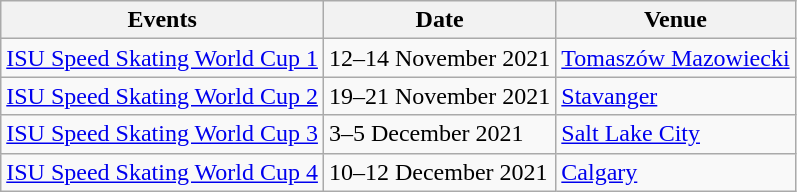<table class="wikitable">
<tr>
<th>Events</th>
<th>Date</th>
<th>Venue</th>
</tr>
<tr>
<td><a href='#'>ISU Speed Skating World Cup 1</a></td>
<td>12–14 November 2021</td>
<td> <a href='#'>Tomaszów Mazowiecki</a></td>
</tr>
<tr>
<td><a href='#'>ISU Speed Skating World Cup 2</a></td>
<td>19–21 November 2021</td>
<td> <a href='#'>Stavanger</a></td>
</tr>
<tr>
<td><a href='#'>ISU Speed Skating World Cup 3</a></td>
<td>3–5 December 2021</td>
<td> <a href='#'>Salt Lake City</a></td>
</tr>
<tr>
<td><a href='#'>ISU Speed Skating World Cup 4</a></td>
<td>10–12 December 2021</td>
<td> <a href='#'>Calgary</a></td>
</tr>
</table>
